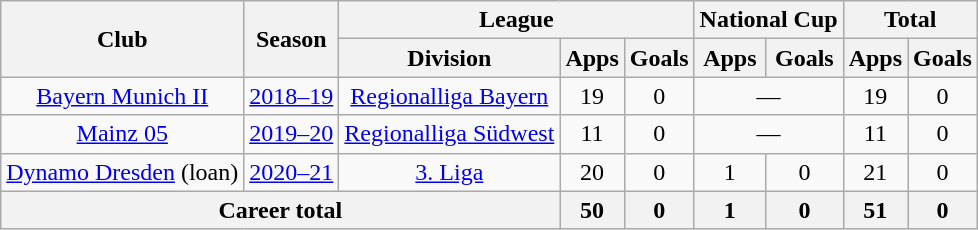<table class="wikitable" style="text-align: center">
<tr>
<th rowspan="2">Club</th>
<th rowspan="2">Season</th>
<th colspan="3">League</th>
<th colspan="2">National Cup</th>
<th colspan="2">Total</th>
</tr>
<tr>
<th>Division</th>
<th>Apps</th>
<th>Goals</th>
<th>Apps</th>
<th>Goals</th>
<th>Apps</th>
<th>Goals</th>
</tr>
<tr>
<td><a href='#'>Bayern Munich II</a></td>
<td><a href='#'>2018–19</a></td>
<td><a href='#'>Regionalliga Bayern</a></td>
<td>19</td>
<td>0</td>
<td colspan="2">—</td>
<td>19</td>
<td>0</td>
</tr>
<tr>
<td><a href='#'>Mainz 05</a></td>
<td><a href='#'>2019–20</a></td>
<td><a href='#'>Regionalliga Südwest</a></td>
<td>11</td>
<td>0</td>
<td colspan="2">—</td>
<td>11</td>
<td>0</td>
</tr>
<tr>
<td><a href='#'>Dynamo Dresden</a> (loan)</td>
<td><a href='#'>2020–21</a></td>
<td><a href='#'>3. Liga</a></td>
<td>20</td>
<td>0</td>
<td>1</td>
<td>0</td>
<td>21</td>
<td>0</td>
</tr>
<tr>
<th colspan="3">Career total</th>
<th>50</th>
<th>0</th>
<th>1</th>
<th>0</th>
<th>51</th>
<th>0</th>
</tr>
</table>
